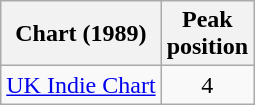<table class="wikitable sortable">
<tr>
<th scope="col">Chart (1989)</th>
<th scope="col">Peak<br>position</th>
</tr>
<tr>
<td><a href='#'>UK Indie Chart</a></td>
<td style="text-align:center;">4</td>
</tr>
</table>
